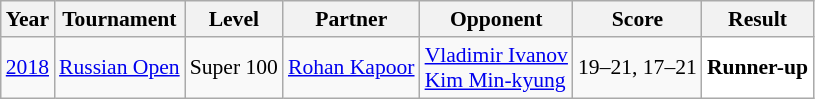<table class="sortable wikitable" style="font-size: 90%;">
<tr>
<th>Year</th>
<th>Tournament</th>
<th>Level</th>
<th>Partner</th>
<th>Opponent</th>
<th>Score</th>
<th>Result</th>
</tr>
<tr>
<td align="center"><a href='#'>2018</a></td>
<td align="left"><a href='#'>Russian Open</a></td>
<td align="left">Super 100</td>
<td align="left"> <a href='#'>Rohan Kapoor</a></td>
<td align="left"> <a href='#'>Vladimir Ivanov</a> <br>  <a href='#'>Kim Min-kyung</a></td>
<td align="left">19–21, 17–21</td>
<td style="text-align:left; background:white"> <strong>Runner-up</strong></td>
</tr>
</table>
